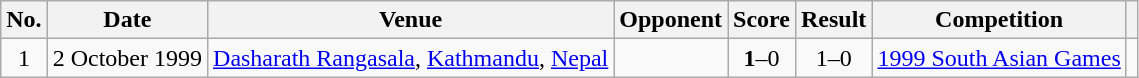<table class="wikitable plainrowheaders sortable">
<tr>
<th scope="col">No.</th>
<th scope="col">Date</th>
<th scope="col">Venue</th>
<th scope="col">Opponent</th>
<th scope="col">Score</th>
<th scope="col">Result</th>
<th scope="col">Competition</th>
<th scope="col" class="unsortable"></th>
</tr>
<tr>
<td align="center">1</td>
<td>2 October 1999</td>
<td><a href='#'>Dasharath Rangasala</a>, <a href='#'>Kathmandu</a>, <a href='#'>Nepal</a></td>
<td></td>
<td align="center"><strong>1</strong>–0</td>
<td align="center">1–0</td>
<td><a href='#'>1999 South Asian Games</a></td>
<td></td>
</tr>
</table>
